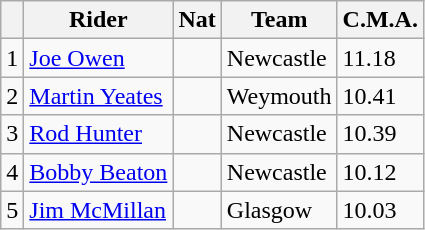<table class=wikitable>
<tr>
<th></th>
<th>Rider</th>
<th>Nat</th>
<th>Team</th>
<th>C.M.A.</th>
</tr>
<tr>
<td align="center">1</td>
<td><a href='#'>Joe Owen</a></td>
<td></td>
<td>Newcastle</td>
<td>11.18</td>
</tr>
<tr>
<td align="center">2</td>
<td><a href='#'>Martin Yeates</a></td>
<td></td>
<td>Weymouth</td>
<td>10.41</td>
</tr>
<tr>
<td align="center">3</td>
<td><a href='#'>Rod Hunter</a></td>
<td></td>
<td>Newcastle</td>
<td>10.39</td>
</tr>
<tr>
<td align="center">4</td>
<td><a href='#'>Bobby Beaton</a></td>
<td></td>
<td>Newcastle</td>
<td>10.12</td>
</tr>
<tr>
<td align="center">5</td>
<td><a href='#'>Jim McMillan</a></td>
<td></td>
<td>Glasgow</td>
<td>10.03</td>
</tr>
</table>
